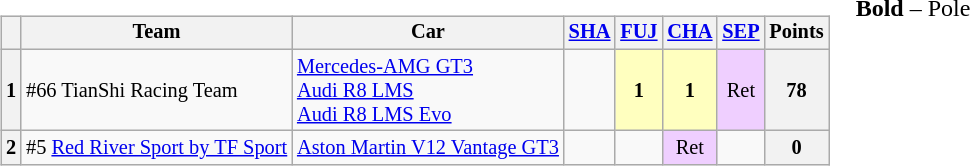<table>
<tr>
<td valign="top"><br><table class="wikitable" style="font-size:85%; text-align:center;">
<tr>
<th></th>
<th>Team</th>
<th>Car</th>
<th><a href='#'>SHA</a><br></th>
<th><a href='#'>FUJ</a><br></th>
<th><a href='#'>CHA</a><br></th>
<th><a href='#'>SEP</a><br></th>
<th>Points</th>
</tr>
<tr>
<th>1</th>
<td align=left> #66 TianShi Racing Team</td>
<td align=left><a href='#'>Mercedes-AMG GT3</a><br><a href='#'>Audi R8 LMS</a><br><a href='#'>Audi R8 LMS Evo</a></td>
<td></td>
<td style="background:#ffffbf;"><strong>1</strong></td>
<td style="background:#ffffbf;"><strong>1</strong></td>
<td style="background:#efcfff;">Ret</td>
<th>78</th>
</tr>
<tr>
<th>2</th>
<td align=left> #5 <a href='#'>Red River Sport by TF Sport</a></td>
<td align=left><a href='#'>Aston Martin V12 Vantage GT3</a></td>
<td></td>
<td></td>
<td style="background:#efcfff;">Ret</td>
<td></td>
<th>0</th>
</tr>
</table>
</td>
<td valign="top"><br>
<span><strong>Bold</strong> – Pole<br></span></td>
</tr>
</table>
